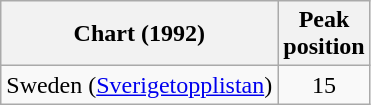<table class="wikitable">
<tr>
<th>Chart (1992)</th>
<th>Peak<br>position</th>
</tr>
<tr>
<td>Sweden (<a href='#'>Sverigetopplistan</a>)</td>
<td align="center">15</td>
</tr>
</table>
